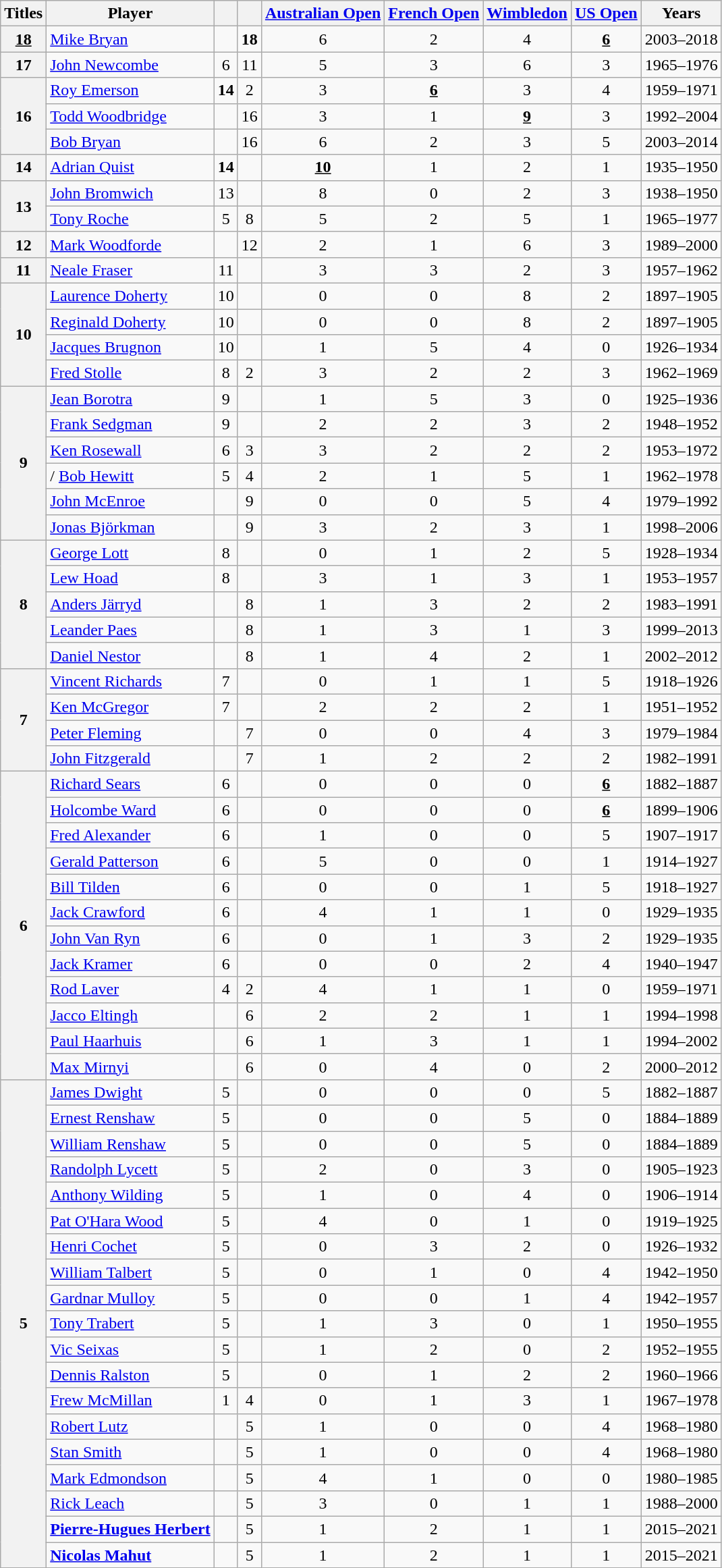<table class="wikitable sortable mw-datatable sticky-table-row1 sort-under-center" style="text-align: center;">
<tr>
<th>Titles</th>
<th>Player</th>
<th></th>
<th></th>
<th><a href='#'>Australian Open</a></th>
<th><a href='#'>French Open</a></th>
<th><a href='#'>Wimbledon</a></th>
<th><a href='#'>US Open</a></th>
<th>Years</th>
</tr>
<tr>
<th><u>18</u></th>
<td align=left> <a href='#'>Mike Bryan</a></td>
<td></td>
<td><strong>18</strong></td>
<td>6</td>
<td>2</td>
<td>4</td>
<td><strong><u>6</u></strong></td>
<td>2003–2018</td>
</tr>
<tr>
<th>17</th>
<td align="left"> <a href='#'>John Newcombe</a></td>
<td>6</td>
<td>11</td>
<td>5</td>
<td>3</td>
<td>6</td>
<td>3</td>
<td>1965–1976</td>
</tr>
<tr>
<th rowspan="3">16</th>
<td align="left"> <a href='#'>Roy Emerson</a></td>
<td><strong>14</strong></td>
<td>2</td>
<td>3</td>
<td><strong><u>6</u></strong></td>
<td>3</td>
<td>4</td>
<td>1959–1971</td>
</tr>
<tr>
<td align="left"> <a href='#'>Todd Woodbridge</a></td>
<td></td>
<td>16</td>
<td>3</td>
<td>1</td>
<td><strong><u>9</u></strong></td>
<td>3</td>
<td>1992–2004</td>
</tr>
<tr>
<td align="left"> <a href='#'>Bob Bryan</a></td>
<td></td>
<td>16</td>
<td>6</td>
<td>2</td>
<td>3</td>
<td>5</td>
<td>2003–2014</td>
</tr>
<tr>
<th>14</th>
<td align="left"> <a href='#'>Adrian Quist</a></td>
<td><strong>14</strong></td>
<td></td>
<td><strong><u>10</u></strong></td>
<td>1</td>
<td>2</td>
<td>1</td>
<td>1935–1950</td>
</tr>
<tr>
<th rowspan="2">13</th>
<td align="left"> <a href='#'>John Bromwich</a></td>
<td>13</td>
<td></td>
<td>8</td>
<td>0</td>
<td>2</td>
<td>3</td>
<td>1938–1950</td>
</tr>
<tr>
<td align="left"> <a href='#'>Tony Roche</a></td>
<td>5</td>
<td>8</td>
<td>5</td>
<td>2</td>
<td>5</td>
<td>1</td>
<td>1965–1977</td>
</tr>
<tr>
<th>12</th>
<td align="left"> <a href='#'>Mark Woodforde</a></td>
<td></td>
<td>12</td>
<td>2</td>
<td>1</td>
<td>6</td>
<td>3</td>
<td>1989–2000</td>
</tr>
<tr>
<th>11</th>
<td align="left"> <a href='#'>Neale Fraser</a></td>
<td>11</td>
<td></td>
<td>3</td>
<td>3</td>
<td>2</td>
<td>3</td>
<td>1957–1962</td>
</tr>
<tr>
<th rowspan="4">10</th>
<td align="left"> <a href='#'>Laurence Doherty</a></td>
<td>10</td>
<td></td>
<td>0</td>
<td>0</td>
<td>8</td>
<td>2</td>
<td>1897–1905</td>
</tr>
<tr>
<td align="left"> <a href='#'>Reginald Doherty</a></td>
<td>10</td>
<td></td>
<td>0</td>
<td>0</td>
<td>8</td>
<td>2</td>
<td>1897–1905</td>
</tr>
<tr>
<td align="left"> <a href='#'>Jacques Brugnon</a></td>
<td>10</td>
<td></td>
<td>1</td>
<td>5</td>
<td>4</td>
<td>0</td>
<td>1926–1934</td>
</tr>
<tr>
<td align="left"> <a href='#'>Fred Stolle</a></td>
<td>8</td>
<td>2</td>
<td>3</td>
<td>2</td>
<td>2</td>
<td>3</td>
<td>1962–1969</td>
</tr>
<tr>
<th rowspan="6">9</th>
<td align="left"> <a href='#'>Jean Borotra</a></td>
<td>9</td>
<td></td>
<td>1</td>
<td>5</td>
<td>3</td>
<td>0</td>
<td>1925–1936</td>
</tr>
<tr>
<td align="left"> <a href='#'>Frank Sedgman</a></td>
<td>9</td>
<td></td>
<td>2</td>
<td>2</td>
<td>3</td>
<td>2</td>
<td>1948–1952</td>
</tr>
<tr>
<td align="left"> <a href='#'>Ken Rosewall</a></td>
<td>6</td>
<td>3</td>
<td>3</td>
<td>2</td>
<td>2</td>
<td>2</td>
<td>1953–1972</td>
</tr>
<tr>
<td align="left">/ <a href='#'>Bob Hewitt</a></td>
<td>5</td>
<td>4</td>
<td>2</td>
<td>1</td>
<td>5</td>
<td>1</td>
<td>1962–1978</td>
</tr>
<tr>
<td align="left"> <a href='#'>John McEnroe</a></td>
<td></td>
<td>9</td>
<td>0</td>
<td>0</td>
<td>5</td>
<td>4</td>
<td>1979–1992</td>
</tr>
<tr>
<td align="left"> <a href='#'>Jonas Björkman</a></td>
<td></td>
<td>9</td>
<td>3</td>
<td>2</td>
<td>3</td>
<td>1</td>
<td>1998–2006</td>
</tr>
<tr>
<th rowspan="5">8</th>
<td align="left"> <a href='#'>George Lott</a></td>
<td>8</td>
<td></td>
<td>0</td>
<td>1</td>
<td>2</td>
<td>5</td>
<td>1928–1934</td>
</tr>
<tr>
<td align=left> <a href='#'>Lew Hoad</a></td>
<td>8</td>
<td></td>
<td>3</td>
<td>1</td>
<td>3</td>
<td>1</td>
<td>1953–1957</td>
</tr>
<tr>
<td align="left"> <a href='#'>Anders Järryd</a></td>
<td></td>
<td>8</td>
<td>1</td>
<td>3</td>
<td>2</td>
<td>2</td>
<td>1983–1991</td>
</tr>
<tr>
<td align="left"> <a href='#'>Leander Paes</a></td>
<td></td>
<td>8</td>
<td>1</td>
<td>3</td>
<td>1</td>
<td>3</td>
<td>1999–2013</td>
</tr>
<tr>
<td align=left> <a href='#'>Daniel Nestor</a></td>
<td></td>
<td>8</td>
<td>1</td>
<td>4</td>
<td>2</td>
<td>1</td>
<td>2002–2012</td>
</tr>
<tr>
<th rowspan="4">7</th>
<td align="left"> <a href='#'>Vincent Richards</a></td>
<td>7</td>
<td></td>
<td>0</td>
<td>1</td>
<td>1</td>
<td>5</td>
<td>1918–1926</td>
</tr>
<tr>
<td align=left> <a href='#'>Ken McGregor</a></td>
<td>7</td>
<td></td>
<td>2</td>
<td>2</td>
<td>2</td>
<td>1</td>
<td>1951–1952</td>
</tr>
<tr>
<td align="left"> <a href='#'>Peter Fleming</a></td>
<td></td>
<td>7</td>
<td>0</td>
<td>0</td>
<td>4</td>
<td>3</td>
<td>1979–1984</td>
</tr>
<tr>
<td align=left> <a href='#'>John Fitzgerald</a></td>
<td></td>
<td>7</td>
<td>1</td>
<td>2</td>
<td>2</td>
<td>2</td>
<td>1982–1991</td>
</tr>
<tr>
<th rowspan="12">6</th>
<td align="left"> <a href='#'>Richard Sears</a></td>
<td>6</td>
<td></td>
<td>0</td>
<td>0</td>
<td>0</td>
<td><strong><u>6</u></strong></td>
<td>1882–1887</td>
</tr>
<tr>
<td align=left> <a href='#'>Holcombe Ward</a></td>
<td>6</td>
<td></td>
<td>0</td>
<td>0</td>
<td>0</td>
<td><strong><u>6</u></strong></td>
<td>1899–1906</td>
</tr>
<tr>
<td align="left"> <a href='#'>Fred Alexander</a></td>
<td>6</td>
<td></td>
<td>1</td>
<td>0</td>
<td>0</td>
<td>5</td>
<td>1907–1917</td>
</tr>
<tr>
<td align="left"> <a href='#'>Gerald Patterson</a></td>
<td>6</td>
<td></td>
<td>5</td>
<td>0</td>
<td>0</td>
<td>1</td>
<td>1914–1927</td>
</tr>
<tr>
<td align="left"> <a href='#'>Bill Tilden</a></td>
<td>6</td>
<td></td>
<td>0</td>
<td>0</td>
<td>1</td>
<td>5</td>
<td>1918–1927</td>
</tr>
<tr>
<td align="left"> <a href='#'>Jack Crawford</a></td>
<td>6</td>
<td></td>
<td>4</td>
<td>1</td>
<td>1</td>
<td>0</td>
<td>1929–1935</td>
</tr>
<tr>
<td align="left"> <a href='#'>John Van Ryn</a></td>
<td>6</td>
<td></td>
<td>0</td>
<td>1</td>
<td>3</td>
<td>2</td>
<td>1929–1935</td>
</tr>
<tr>
<td align="left"> <a href='#'>Jack Kramer</a></td>
<td>6</td>
<td></td>
<td>0</td>
<td>0</td>
<td>2</td>
<td>4</td>
<td>1940–1947</td>
</tr>
<tr>
<td align="left"> <a href='#'>Rod Laver</a></td>
<td>4</td>
<td>2</td>
<td>4</td>
<td>1</td>
<td>1</td>
<td>0</td>
<td>1959–1971</td>
</tr>
<tr>
<td align=left> <a href='#'>Jacco Eltingh</a></td>
<td></td>
<td>6</td>
<td>2</td>
<td>2</td>
<td>1</td>
<td>1</td>
<td>1994–1998</td>
</tr>
<tr>
<td align=left> <a href='#'>Paul Haarhuis</a></td>
<td></td>
<td>6</td>
<td>1</td>
<td>3</td>
<td>1</td>
<td>1</td>
<td>1994–2002</td>
</tr>
<tr>
<td align=left> <a href='#'>Max Mirnyi</a></td>
<td></td>
<td>6</td>
<td>0</td>
<td>4</td>
<td>0</td>
<td>2</td>
<td>2000–2012</td>
</tr>
<tr>
<th rowspan="19">5</th>
<td align=left> <a href='#'>James Dwight</a></td>
<td>5</td>
<td></td>
<td>0</td>
<td>0</td>
<td>0</td>
<td>5</td>
<td>1882–1887</td>
</tr>
<tr>
<td align=left> <a href='#'>Ernest Renshaw</a></td>
<td>5</td>
<td></td>
<td>0</td>
<td>0</td>
<td>5</td>
<td>0</td>
<td>1884–1889</td>
</tr>
<tr>
<td align=left> <a href='#'>William Renshaw</a></td>
<td>5</td>
<td></td>
<td>0</td>
<td>0</td>
<td>5</td>
<td>0</td>
<td>1884–1889</td>
</tr>
<tr>
<td align=left> <a href='#'>Randolph Lycett</a></td>
<td>5</td>
<td></td>
<td>2</td>
<td>0</td>
<td>3</td>
<td>0</td>
<td>1905–1923</td>
</tr>
<tr>
<td align=left> <a href='#'>Anthony Wilding</a></td>
<td>5</td>
<td></td>
<td>1</td>
<td>0</td>
<td>4</td>
<td>0</td>
<td>1906–1914</td>
</tr>
<tr>
<td align=left> <a href='#'>Pat O'Hara Wood</a></td>
<td>5</td>
<td></td>
<td>4</td>
<td>0</td>
<td>1</td>
<td>0</td>
<td>1919–1925</td>
</tr>
<tr>
<td align=left> <a href='#'>Henri Cochet</a></td>
<td>5</td>
<td></td>
<td>0</td>
<td>3</td>
<td>2</td>
<td>0</td>
<td>1926–1932</td>
</tr>
<tr>
<td align=left> <a href='#'>William Talbert</a></td>
<td>5</td>
<td></td>
<td>0</td>
<td>1</td>
<td>0</td>
<td>4</td>
<td>1942–1950</td>
</tr>
<tr>
<td align=left> <a href='#'>Gardnar Mulloy</a></td>
<td>5</td>
<td></td>
<td>0</td>
<td>0</td>
<td>1</td>
<td>4</td>
<td>1942–1957</td>
</tr>
<tr>
<td align=left> <a href='#'>Tony Trabert</a></td>
<td>5</td>
<td></td>
<td>1</td>
<td>3</td>
<td>0</td>
<td>1</td>
<td>1950–1955</td>
</tr>
<tr>
<td align=left> <a href='#'>Vic Seixas</a></td>
<td>5</td>
<td></td>
<td>1</td>
<td>2</td>
<td>0</td>
<td>2</td>
<td>1952–1955</td>
</tr>
<tr>
<td align=left> <a href='#'>Dennis Ralston</a></td>
<td>5</td>
<td></td>
<td>0</td>
<td>1</td>
<td>2</td>
<td>2</td>
<td>1960–1966</td>
</tr>
<tr>
<td align=left> <a href='#'>Frew McMillan</a></td>
<td>1</td>
<td>4</td>
<td>0</td>
<td>1</td>
<td>3</td>
<td>1</td>
<td>1967–1978</td>
</tr>
<tr>
<td align=left> <a href='#'>Robert Lutz</a></td>
<td></td>
<td>5</td>
<td>1</td>
<td>0</td>
<td>0</td>
<td>4</td>
<td>1968–1980</td>
</tr>
<tr>
<td align=left> <a href='#'>Stan Smith</a></td>
<td></td>
<td>5</td>
<td>1</td>
<td>0</td>
<td>0</td>
<td>4</td>
<td>1968–1980</td>
</tr>
<tr>
<td align=left> <a href='#'>Mark Edmondson</a></td>
<td></td>
<td>5</td>
<td>4</td>
<td>1</td>
<td>0</td>
<td>0</td>
<td>1980–1985</td>
</tr>
<tr>
<td align=left> <a href='#'>Rick Leach</a></td>
<td></td>
<td>5</td>
<td>3</td>
<td>0</td>
<td>1</td>
<td>1</td>
<td>1988–2000</td>
</tr>
<tr>
<td align=left> <strong><a href='#'>Pierre-Hugues Herbert</a></strong></td>
<td></td>
<td>5</td>
<td>1</td>
<td>2</td>
<td>1</td>
<td>1</td>
<td>2015–2021</td>
</tr>
<tr>
<td align=left> <strong><a href='#'>Nicolas Mahut</a></strong></td>
<td></td>
<td>5</td>
<td>1</td>
<td>2</td>
<td>1</td>
<td>1</td>
<td>2015–2021</td>
</tr>
</table>
